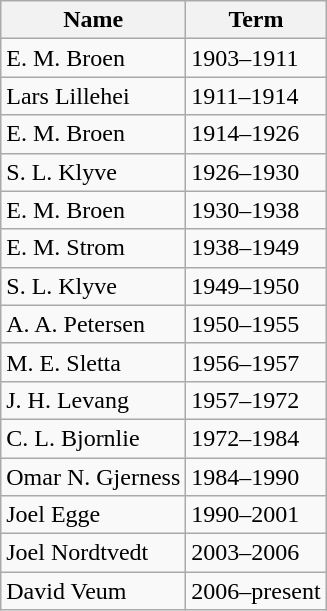<table class="wikitable">
<tr>
<th>Name</th>
<th>Term</th>
</tr>
<tr>
<td>E. M. Broen</td>
<td>1903–1911</td>
</tr>
<tr>
<td>Lars Lillehei</td>
<td>1911–1914</td>
</tr>
<tr>
<td>E. M. Broen</td>
<td>1914–1926</td>
</tr>
<tr>
<td>S. L. Klyve</td>
<td>1926–1930</td>
</tr>
<tr>
<td>E. M. Broen</td>
<td>1930–1938</td>
</tr>
<tr>
<td>E. M. Strom</td>
<td>1938–1949</td>
</tr>
<tr>
<td>S. L. Klyve</td>
<td>1949–1950</td>
</tr>
<tr>
<td>A. A. Petersen</td>
<td>1950–1955</td>
</tr>
<tr>
<td>M. E. Sletta</td>
<td>1956–1957</td>
</tr>
<tr>
<td>J. H. Levang</td>
<td>1957–1972</td>
</tr>
<tr>
<td>C. L. Bjornlie</td>
<td>1972–1984</td>
</tr>
<tr>
<td>Omar N. Gjerness</td>
<td>1984–1990</td>
</tr>
<tr>
<td>Joel Egge</td>
<td>1990–2001</td>
</tr>
<tr>
<td>Joel Nordtvedt</td>
<td>2003–2006</td>
</tr>
<tr>
<td>David Veum</td>
<td>2006–present</td>
</tr>
</table>
